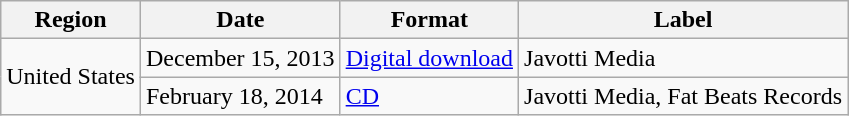<table class="wikitable plainrowheaders">
<tr>
<th scope="column">Region</th>
<th>Date</th>
<th>Format</th>
<th>Label</th>
</tr>
<tr>
<td rowspan="2">United States</td>
<td>December 15, 2013</td>
<td><a href='#'>Digital download</a></td>
<td>Javotti Media</td>
</tr>
<tr>
<td>February 18, 2014</td>
<td><a href='#'>CD</a></td>
<td>Javotti Media, Fat Beats Records</td>
</tr>
</table>
